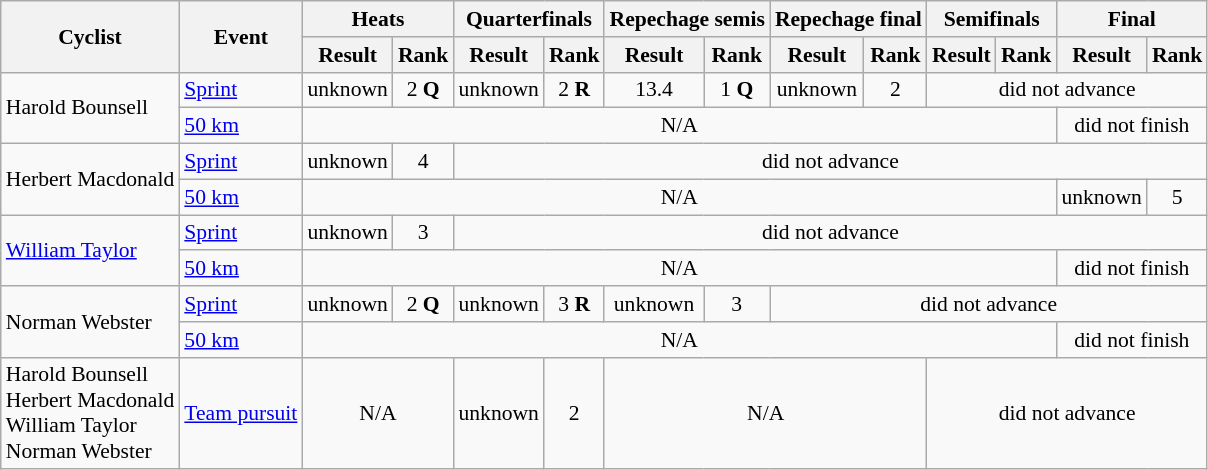<table class=wikitable style="font-size:90%">
<tr>
<th rowspan=2>Cyclist</th>
<th rowspan=2>Event</th>
<th colspan=2>Heats</th>
<th colspan=2>Quarterfinals</th>
<th colspan=2>Repechage semis</th>
<th colspan=2>Repechage final</th>
<th colspan=2>Semifinals</th>
<th colspan=2>Final</th>
</tr>
<tr>
<th>Result</th>
<th>Rank</th>
<th>Result</th>
<th>Rank</th>
<th>Result</th>
<th>Rank</th>
<th>Result</th>
<th>Rank</th>
<th>Result</th>
<th>Rank</th>
<th>Result</th>
<th>Rank</th>
</tr>
<tr>
<td rowspan=2>Harold Bounsell</td>
<td><a href='#'>Sprint</a></td>
<td align=center>unknown</td>
<td align=center>2 <strong>Q</strong></td>
<td align=center>unknown</td>
<td align=center>2 <strong>R</strong></td>
<td align=center>13.4</td>
<td align=center>1 <strong>Q</strong></td>
<td align=center>unknown</td>
<td align=center>2</td>
<td align=center colspan=4>did not advance</td>
</tr>
<tr>
<td><a href='#'>50 km</a></td>
<td align=center colspan=10>N/A</td>
<td align=center colspan=2>did not finish</td>
</tr>
<tr>
<td rowspan=2>Herbert Macdonald</td>
<td><a href='#'>Sprint</a></td>
<td align=center>unknown</td>
<td align=center>4</td>
<td align=center colspan=10>did not advance</td>
</tr>
<tr>
<td><a href='#'>50 km</a></td>
<td align=center colspan=10>N/A</td>
<td align=center>unknown</td>
<td align=center>5</td>
</tr>
<tr>
<td rowspan=2><a href='#'>William Taylor</a></td>
<td><a href='#'>Sprint</a></td>
<td align=center>unknown</td>
<td align=center>3</td>
<td align=center colspan=10>did not advance</td>
</tr>
<tr>
<td><a href='#'>50 km</a></td>
<td align=center colspan=10>N/A</td>
<td align=center colspan=2>did not finish</td>
</tr>
<tr>
<td rowspan=2>Norman Webster</td>
<td><a href='#'>Sprint</a></td>
<td align=center>unknown</td>
<td align=center>2 <strong>Q</strong></td>
<td align=center>unknown</td>
<td align=center>3 <strong>R</strong></td>
<td align=center>unknown</td>
<td align=center>3</td>
<td align=center colspan=6>did not advance</td>
</tr>
<tr>
<td><a href='#'>50 km</a></td>
<td align=center colspan=10>N/A</td>
<td align=center colspan=2>did not finish</td>
</tr>
<tr>
<td>Harold Bounsell <br> Herbert Macdonald <br> William Taylor <br> Norman Webster</td>
<td><a href='#'>Team pursuit</a></td>
<td align=center colspan=2>N/A</td>
<td align=center>unknown</td>
<td align=center>2</td>
<td align=center colspan=4>N/A</td>
<td align=center colspan=4>did not advance</td>
</tr>
</table>
